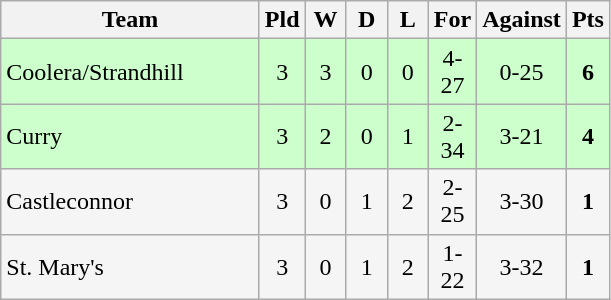<table class="wikitable">
<tr>
<th width=165>Team</th>
<th width=20>Pld</th>
<th width=20>W</th>
<th width=20>D</th>
<th width=20>L</th>
<th width=20>For</th>
<th width=20>Against</th>
<th width=20>Pts</th>
</tr>
<tr align=center style="background:#ccffcc;">
<td style="text-align:left;">Coolera/Strandhill</td>
<td>3</td>
<td>3</td>
<td>0</td>
<td>0</td>
<td>4-27</td>
<td>0-25</td>
<td><strong>6</strong></td>
</tr>
<tr align=center style="background:#ccffcc;">
<td style="text-align:left;">Curry</td>
<td>3</td>
<td>2</td>
<td>0</td>
<td>1</td>
<td>2-34</td>
<td>3-21</td>
<td><strong>4</strong></td>
</tr>
<tr align=center style="background:#f5f5f5;">
<td style="text-align:left;">Castleconnor</td>
<td>3</td>
<td>0</td>
<td>1</td>
<td>2</td>
<td>2-25</td>
<td>3-30</td>
<td><strong>1</strong></td>
</tr>
<tr align=center style="background:#f5f5f5;">
<td style="text-align:left;">St. Mary's</td>
<td>3</td>
<td>0</td>
<td>1</td>
<td>2</td>
<td>1-22</td>
<td>3-32</td>
<td><strong>1</strong></td>
</tr>
</table>
